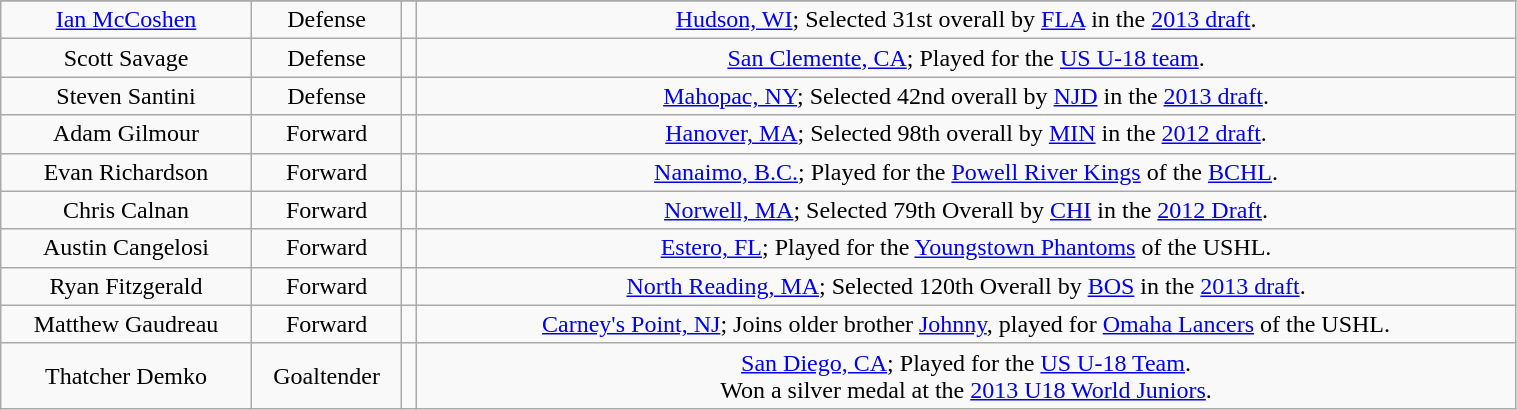<table class="wikitable" width="80%">
<tr align="center">
</tr>
<tr align="center" bgcolor="">
<td><a href='#'>Ian McCoshen</a></td>
<td>Defense</td>
<td></td>
<td><a href='#'>Hudson, WI</a>; Selected 31st overall by <a href='#'>FLA</a> in the <a href='#'>2013 draft</a>.</td>
</tr>
<tr align="center" bgcolor="">
<td>Scott Savage</td>
<td>Defense</td>
<td></td>
<td><a href='#'>San Clemente, CA</a>; Played for the <a href='#'>US U-18 team</a>.</td>
</tr>
<tr align="center" bgcolor="">
<td>Steven Santini</td>
<td>Defense</td>
<td></td>
<td><a href='#'>Mahopac, NY</a>; Selected 42nd overall by <a href='#'>NJD</a> in the <a href='#'>2013 draft</a>.</td>
</tr>
<tr align="center" bgcolor="">
<td>Adam Gilmour</td>
<td>Forward</td>
<td></td>
<td><a href='#'>Hanover, MA</a>; Selected 98th overall by <a href='#'>MIN</a> in the <a href='#'>2012 draft</a>.</td>
</tr>
<tr align="center" bgcolor="">
<td>Evan Richardson</td>
<td>Forward</td>
<td></td>
<td><a href='#'>Nanaimo, B.C.</a>; Played for the <a href='#'>Powell River Kings</a> of the <a href='#'>BCHL</a>.</td>
</tr>
<tr align="center" bgcolor="">
<td>Chris Calnan</td>
<td>Forward</td>
<td></td>
<td><a href='#'>Norwell, MA</a>; Selected 79th Overall by <a href='#'>CHI</a> in the <a href='#'>2012 Draft</a>.</td>
</tr>
<tr align="center" bgcolor="">
<td>Austin Cangelosi</td>
<td>Forward</td>
<td></td>
<td><a href='#'>Estero, FL</a>; Played for the <a href='#'>Youngstown Phantoms</a> of the USHL.</td>
</tr>
<tr align="center" bgcolor="">
<td>Ryan Fitzgerald</td>
<td>Forward</td>
<td></td>
<td><a href='#'>North Reading, MA</a>; Selected 120th Overall by <a href='#'>BOS</a> in the <a href='#'>2013 draft</a>.</td>
</tr>
<tr align="center" bgcolor="">
<td>Matthew Gaudreau</td>
<td>Forward</td>
<td></td>
<td><a href='#'>Carney's Point, NJ</a>; Joins older brother <a href='#'>Johnny</a>, played for <a href='#'>Omaha Lancers</a> of the USHL.</td>
</tr>
<tr align="center" bgcolor="">
<td>Thatcher Demko</td>
<td>Goaltender</td>
<td></td>
<td><a href='#'>San Diego, CA</a>; Played for the <a href='#'>US U-18 Team</a>.<br>Won a silver medal at the <a href='#'>2013 U18 World Juniors</a>.</td>
</tr>
</table>
